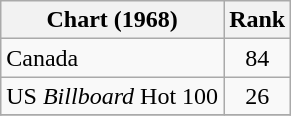<table class="wikitable">
<tr>
<th>Chart (1968)</th>
<th style="text-align:center;">Rank</th>
</tr>
<tr>
<td>Canada</td>
<td style="text-align:center;">84</td>
</tr>
<tr>
<td>US <em>Billboard</em> Hot 100</td>
<td style="text-align:center;">26</td>
</tr>
<tr>
</tr>
</table>
